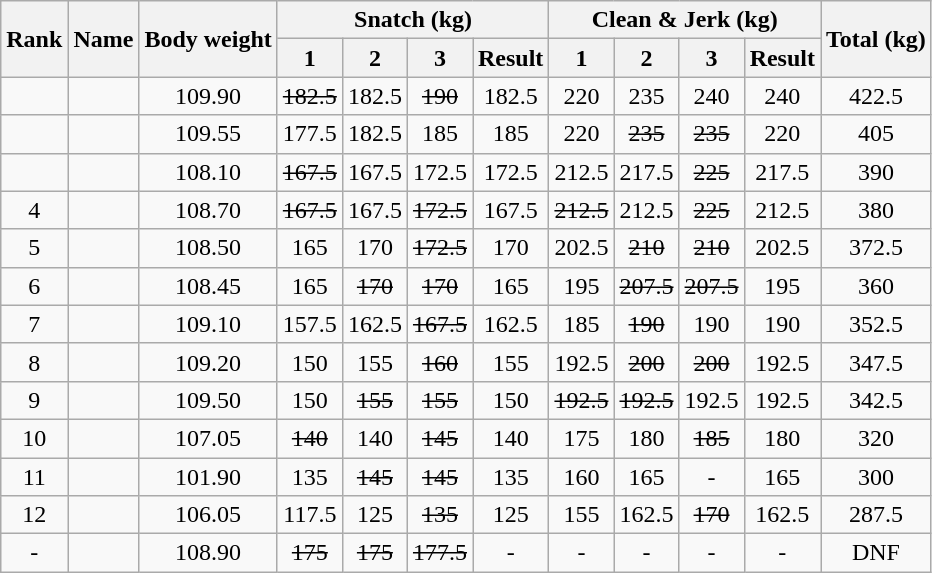<table class = "wikitable" style="text-align:center;">
<tr>
<th rowspan=2>Rank</th>
<th rowspan=2>Name</th>
<th rowspan=2>Body weight</th>
<th colspan=4>Snatch (kg)</th>
<th colspan=4>Clean & Jerk (kg)</th>
<th rowspan=2>Total (kg)</th>
</tr>
<tr>
<th>1</th>
<th>2</th>
<th>3</th>
<th>Result</th>
<th>1</th>
<th>2</th>
<th>3</th>
<th>Result</th>
</tr>
<tr>
<td></td>
<td align=left></td>
<td>109.90</td>
<td><s>182.5</s></td>
<td>182.5</td>
<td><s>190</s></td>
<td>182.5</td>
<td>220</td>
<td>235</td>
<td>240</td>
<td>240</td>
<td>422.5</td>
</tr>
<tr>
<td></td>
<td align=left></td>
<td>109.55</td>
<td>177.5</td>
<td>182.5</td>
<td>185</td>
<td>185</td>
<td>220</td>
<td><s>235</s></td>
<td><s>235</s></td>
<td>220</td>
<td>405</td>
</tr>
<tr>
<td></td>
<td align=left></td>
<td>108.10</td>
<td><s>167.5</s></td>
<td>167.5</td>
<td>172.5</td>
<td>172.5</td>
<td>212.5</td>
<td>217.5</td>
<td><s>225</s></td>
<td>217.5</td>
<td>390</td>
</tr>
<tr>
<td>4</td>
<td align=left></td>
<td>108.70</td>
<td><s>167.5</s></td>
<td>167.5</td>
<td><s>172.5</s></td>
<td>167.5</td>
<td><s>212.5</s></td>
<td>212.5</td>
<td><s>225</s></td>
<td>212.5</td>
<td>380</td>
</tr>
<tr>
<td>5</td>
<td align=left></td>
<td>108.50</td>
<td>165</td>
<td>170</td>
<td><s>172.5</s></td>
<td>170</td>
<td>202.5</td>
<td><s>210</s></td>
<td><s>210</s></td>
<td>202.5</td>
<td>372.5</td>
</tr>
<tr>
<td>6</td>
<td align=left></td>
<td>108.45</td>
<td>165</td>
<td><s>170</s></td>
<td><s>170</s></td>
<td>165</td>
<td>195</td>
<td><s>207.5</s></td>
<td><s>207.5</s></td>
<td>195</td>
<td>360</td>
</tr>
<tr>
<td>7</td>
<td align=left></td>
<td>109.10</td>
<td>157.5</td>
<td>162.5</td>
<td><s>167.5</s></td>
<td>162.5</td>
<td>185</td>
<td><s>190</s></td>
<td>190</td>
<td>190</td>
<td>352.5</td>
</tr>
<tr>
<td>8</td>
<td align=left></td>
<td>109.20</td>
<td>150</td>
<td>155</td>
<td><s>160</s></td>
<td>155</td>
<td>192.5</td>
<td><s>200</s></td>
<td><s>200</s></td>
<td>192.5</td>
<td>347.5</td>
</tr>
<tr>
<td>9</td>
<td align=left></td>
<td>109.50</td>
<td>150</td>
<td><s>155</s></td>
<td><s>155</s></td>
<td>150</td>
<td><s>192.5</s></td>
<td><s>192.5</s></td>
<td>192.5</td>
<td>192.5</td>
<td>342.5</td>
</tr>
<tr>
<td>10</td>
<td align=left></td>
<td>107.05</td>
<td><s>140</s></td>
<td>140</td>
<td><s>145</s></td>
<td>140</td>
<td>175</td>
<td>180</td>
<td><s>185</s></td>
<td>180</td>
<td>320</td>
</tr>
<tr>
<td>11</td>
<td align=left></td>
<td>101.90</td>
<td>135</td>
<td><s>145</s></td>
<td><s>145</s></td>
<td>135</td>
<td>160</td>
<td>165</td>
<td>-</td>
<td>165</td>
<td>300</td>
</tr>
<tr>
<td>12</td>
<td align=left></td>
<td>106.05</td>
<td>117.5</td>
<td>125</td>
<td><s>135</s></td>
<td>125</td>
<td>155</td>
<td>162.5</td>
<td><s>170</s></td>
<td>162.5</td>
<td>287.5</td>
</tr>
<tr>
<td>-</td>
<td align=left></td>
<td>108.90</td>
<td><s>175</s></td>
<td><s>175</s></td>
<td><s>177.5</s></td>
<td>-</td>
<td>-</td>
<td>-</td>
<td>-</td>
<td>-</td>
<td>DNF</td>
</tr>
</table>
